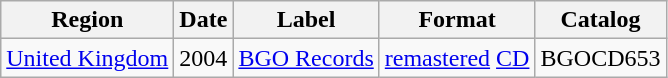<table class="wikitable">
<tr>
<th>Region</th>
<th>Date</th>
<th>Label</th>
<th>Format</th>
<th>Catalog</th>
</tr>
<tr>
<td rowspan="1"><a href='#'>United Kingdom</a></td>
<td rowspan="1">2004</td>
<td rowspan="1"><a href='#'>BGO Records</a></td>
<td><a href='#'>remastered</a> <a href='#'>CD</a></td>
<td>BGOCD653</td>
</tr>
</table>
